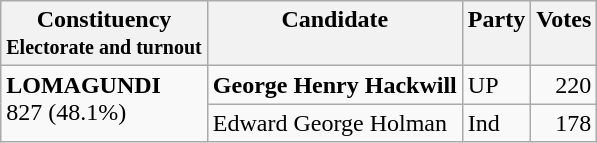<table class="wikitable">
<tr>
<th align="left">Constituency<br><small>Electorate and turnout</small></th>
<th align="center" valign="top">Candidate</th>
<th align="center" valign="top">Party</th>
<th align="center" valign="top">Votes</th>
</tr>
<tr>
<td valign="top" rowspan="2"><strong>LOMAGUNDI</strong><br>827 (48.1%)</td>
<td align="left"><strong>George Henry Hackwill</strong></td>
<td align="left">UP</td>
<td align="right">220</td>
</tr>
<tr>
<td align="left">Edward George Holman</td>
<td align="left">Ind</td>
<td align="right">178</td>
</tr>
</table>
